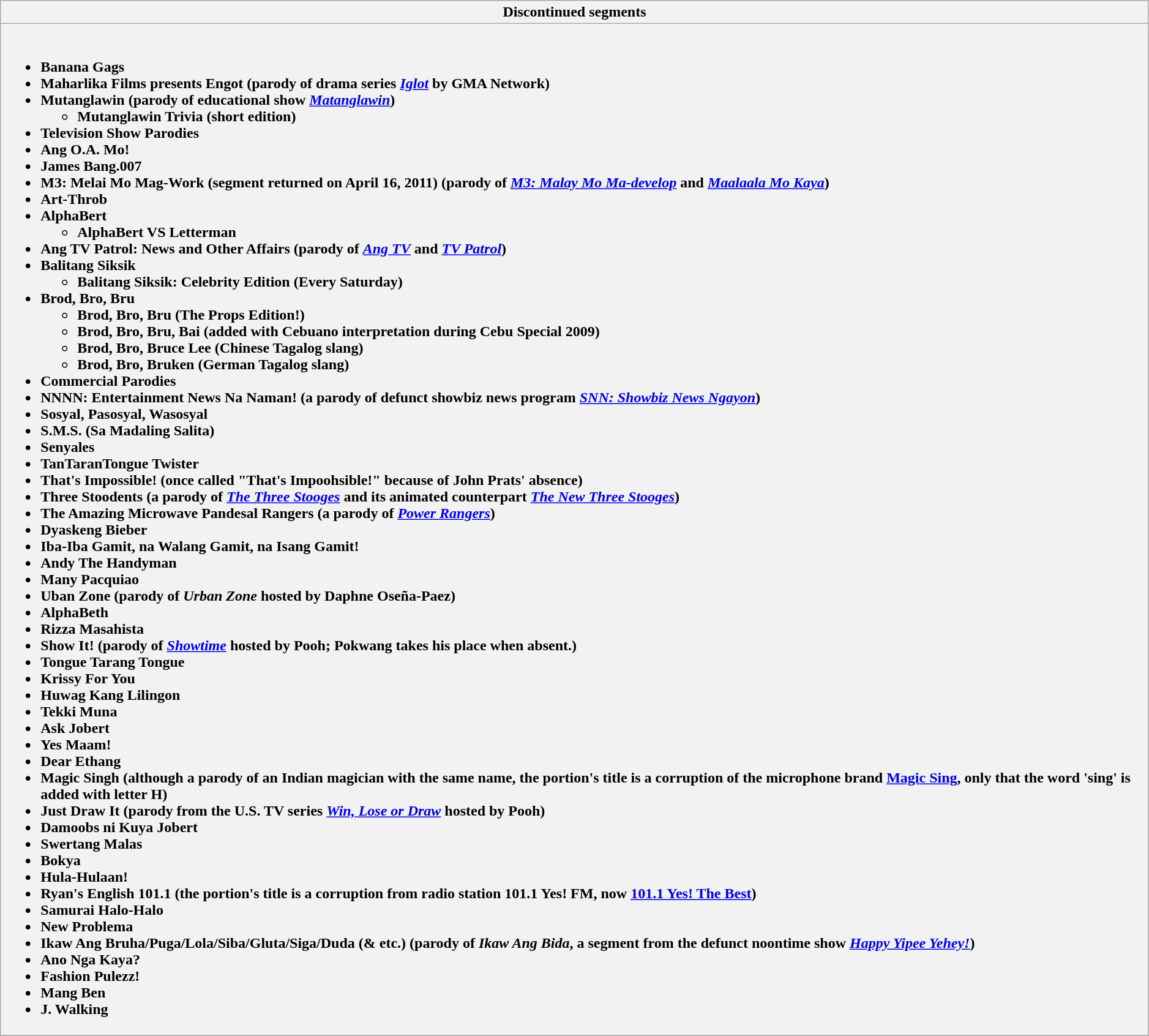<table class="wikitable collapsible collapsed" style="width: 99%">
<tr>
<th colspan=3 style="text-align:center">Discontinued segments</th>
</tr>
<tr>
<th style="text-align:left"><br><ul><li>Banana Gags</li><li>Maharlika Films presents Engot (parody of drama series <em><a href='#'>Iglot</a></em> by GMA Network)</li><li>Mutanglawin (parody of educational show <em><a href='#'>Matanglawin</a></em>)<ul><li>Mutanglawin Trivia (short edition)</li></ul></li><li>Television Show Parodies</li><li>Ang O.A. Mo!</li><li>James Bang.007</li><li>M3: Melai Mo Mag-Work (segment returned on April 16, 2011) (parody of <em><a href='#'>M3: Malay Mo Ma-develop</a></em> and <em><a href='#'>Maalaala Mo Kaya</a></em>)</li><li>Art-Throb</li><li>AlphaBert<ul><li>AlphaBert VS Letterman</li></ul></li><li>Ang TV Patrol: News and Other Affairs (parody of <em><a href='#'>Ang TV</a></em> and <em><a href='#'>TV Patrol</a></em>)</li><li>Balitang Siksik<ul><li>Balitang Siksik: Celebrity Edition (Every Saturday)</li></ul></li><li>Brod, Bro, Bru<ul><li>Brod, Bro, Bru (The Props Edition!)</li><li>Brod, Bro, Bru, Bai (added with Cebuano interpretation during Cebu Special 2009)</li><li>Brod, Bro, Bruce Lee (Chinese Tagalog slang)</li><li>Brod, Bro, Bruken (German Tagalog slang)</li></ul></li><li>Commercial Parodies</li><li>NNNN: Entertainment News Na Naman! (a parody of defunct showbiz news program <em><a href='#'>SNN: Showbiz News Ngayon</a></em>)</li><li>Sosyal, Pasosyal, Wasosyal</li><li>S.M.S. (Sa Madaling Salita)</li><li>Senyales</li><li>TanTaranTongue Twister</li><li>That's Impossible! (once called "That's Impoohsible!" because of John Prats' absence)</li><li>Three Stoodents (a parody of <em><a href='#'>The Three Stooges</a></em> and its animated counterpart <em><a href='#'>The New Three Stooges</a></em>)</li><li>The Amazing Microwave Pandesal Rangers (a parody of <em><a href='#'>Power Rangers</a></em>)</li><li>Dyaskeng Bieber</li><li>Iba-Iba Gamit, na Walang Gamit, na Isang Gamit!</li><li>Andy The Handyman</li><li>Many Pacquiao</li><li>Uban Zone (parody of <em>Urban Zone</em> hosted by Daphne Oseña-Paez)</li><li>AlphaBeth</li><li>Rizza Masahista</li><li>Show It! (parody of <em><a href='#'>Showtime</a></em> hosted by Pooh; Pokwang takes his place when absent.)</li><li>Tongue Tarang Tongue</li><li>Krissy For You</li><li>Huwag Kang Lilingon</li><li>Tekki Muna</li><li>Ask Jobert</li><li>Yes Maam!</li><li>Dear Ethang</li><li>Magic Singh (although a parody of an Indian magician with the same name, the portion's title is a corruption of the microphone brand <a href='#'>Magic Sing</a>, only that the word 'sing' is added with letter H)</li><li>Just Draw It (parody from the U.S. TV series <em><a href='#'>Win, Lose or Draw</a></em> hosted by Pooh)</li><li>Damoobs ni Kuya Jobert</li><li>Swertang Malas</li><li>Bokya</li><li>Hula-Hulaan!</li><li>Ryan's English 101.1 (the portion's title is a corruption from radio station 101.1 Yes! FM, now <a href='#'>101.1 Yes! The Best</a>)</li><li>Samurai Halo-Halo</li><li>New Problema</li><li>Ikaw Ang Bruha/Puga/Lola/Siba/Gluta/Siga/Duda (& etc.) (parody of <em>Ikaw Ang Bida</em>, a segment from the defunct noontime show <em><a href='#'>Happy Yipee Yehey!</a></em>)</li><li>Ano Nga Kaya?</li><li>Fashion Pulezz!</li><li>Mang Ben</li><li>J. Walking</li></ul></th>
</tr>
<tr>
</tr>
</table>
